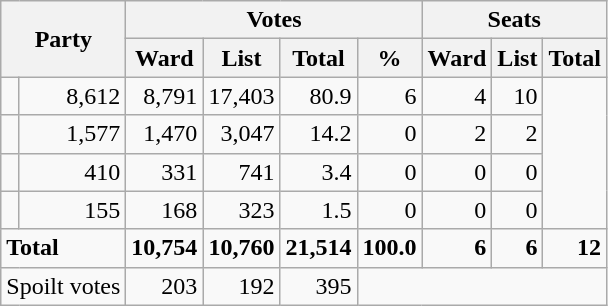<table class=wikitable style="text-align:right">
<tr>
<th rowspan="2" colspan="2">Party</th>
<th colspan="4" align="center">Votes</th>
<th colspan="3" align="center">Seats</th>
</tr>
<tr>
<th>Ward</th>
<th>List</th>
<th>Total</th>
<th>%</th>
<th>Ward</th>
<th>List</th>
<th>Total</th>
</tr>
<tr>
<td></td>
<td>8,612</td>
<td>8,791</td>
<td>17,403</td>
<td>80.9</td>
<td>6</td>
<td>4</td>
<td>10</td>
</tr>
<tr>
<td></td>
<td>1,577</td>
<td>1,470</td>
<td>3,047</td>
<td>14.2</td>
<td>0</td>
<td>2</td>
<td>2</td>
</tr>
<tr>
<td></td>
<td>410</td>
<td>331</td>
<td>741</td>
<td>3.4</td>
<td>0</td>
<td>0</td>
<td>0</td>
</tr>
<tr>
<td></td>
<td>155</td>
<td>168</td>
<td>323</td>
<td>1.5</td>
<td>0</td>
<td>0</td>
<td>0</td>
</tr>
<tr>
<td colspan="2" style="text-align:left"><strong>Total</strong></td>
<td><strong>10,754</strong></td>
<td><strong>10,760</strong></td>
<td><strong>21,514</strong></td>
<td><strong>100.0</strong></td>
<td><strong>6</strong></td>
<td><strong>6</strong></td>
<td><strong>12</strong></td>
</tr>
<tr>
<td colspan="2" style="text-align:left">Spoilt votes</td>
<td>203</td>
<td>192</td>
<td>395</td>
</tr>
</table>
